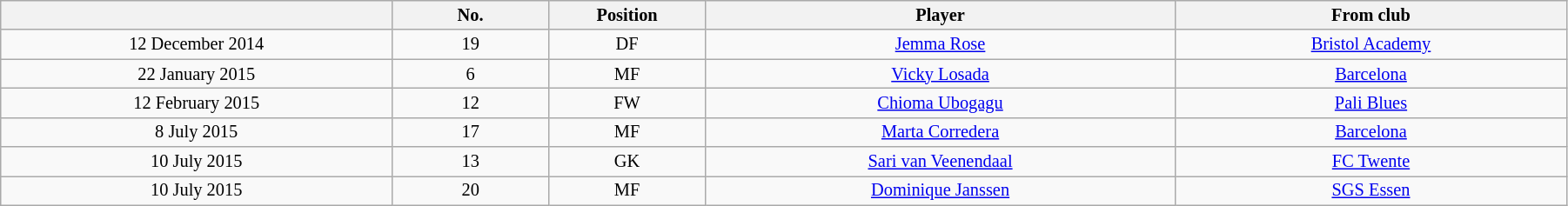<table class="wikitable sortable" style="width:95%; text-align:center; font-size:85%; text-align:center;">
<tr>
<th width="25%"></th>
<th width="10%">No.</th>
<th width="10%">Position</th>
<th>Player</th>
<th width="25%">From club</th>
</tr>
<tr>
<td>12 December 2014</td>
<td>19</td>
<td>DF</td>
<td> <a href='#'>Jemma Rose</a></td>
<td> <a href='#'>Bristol Academy</a></td>
</tr>
<tr>
<td>22 January 2015</td>
<td>6</td>
<td>MF</td>
<td> <a href='#'>Vicky Losada</a></td>
<td> <a href='#'>Barcelona</a></td>
</tr>
<tr>
<td>12 February 2015</td>
<td>12</td>
<td>FW</td>
<td> <a href='#'>Chioma Ubogagu</a></td>
<td> <a href='#'>Pali Blues</a></td>
</tr>
<tr>
<td>8 July 2015</td>
<td>17</td>
<td>MF</td>
<td> <a href='#'>Marta Corredera</a></td>
<td> <a href='#'>Barcelona</a></td>
</tr>
<tr>
<td>10 July 2015</td>
<td>13</td>
<td>GK</td>
<td> <a href='#'>Sari van Veenendaal</a></td>
<td> <a href='#'>FC Twente</a></td>
</tr>
<tr>
<td>10 July 2015</td>
<td>20</td>
<td>MF</td>
<td> <a href='#'>Dominique Janssen</a></td>
<td> <a href='#'>SGS Essen</a></td>
</tr>
</table>
